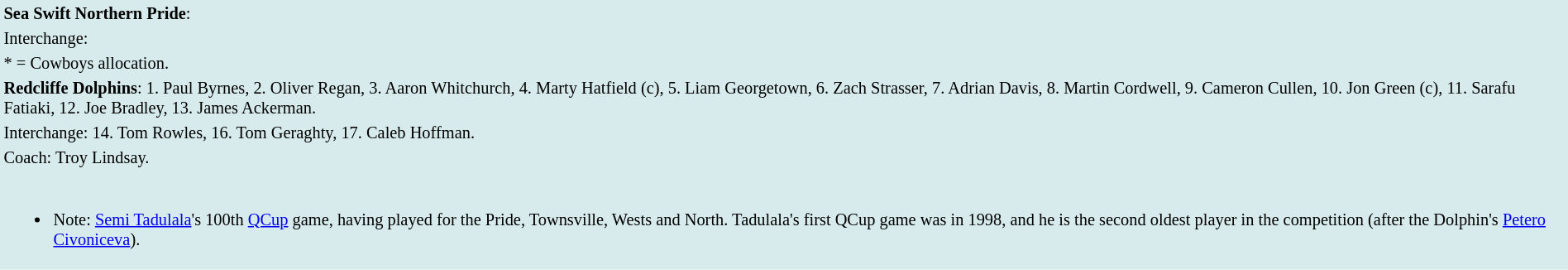<table style="background:#d7ebed; font-size:85%; width:100%;">
<tr>
<td><strong>Sea Swift Northern Pride</strong>:             </td>
</tr>
<tr>
<td>Interchange:    </td>
</tr>
<tr>
<td>* = Cowboys allocation.</td>
</tr>
<tr>
<td><strong>Redcliffe Dolphins</strong>: 1. Paul Byrnes, 2. Oliver Regan, 3. Aaron Whitchurch, 4. Marty Hatfield (c), 5. Liam Georgetown, 6. Zach Strasser, 7. Adrian Davis, 8. Martin Cordwell, 9. Cameron Cullen, 10. Jon Green (c), 11. Sarafu Fatiaki, 12. Joe Bradley, 13. James Ackerman.</td>
</tr>
<tr>
<td>Interchange: 14. Tom Rowles, 16. Tom Geraghty, 17. Caleb Hoffman.</td>
</tr>
<tr>
<td>Coach: Troy Lindsay.</td>
</tr>
<tr>
<td><br><ul><li>Note: <a href='#'>Semi Tadulala</a>'s 100th <a href='#'>QCup</a> game, having played for the Pride, Townsville, Wests and North. Tadulala's first QCup game was in 1998, and he is the second oldest player in the competition (after the Dolphin's <a href='#'>Petero Civoniceva</a>).</li></ul></td>
</tr>
</table>
